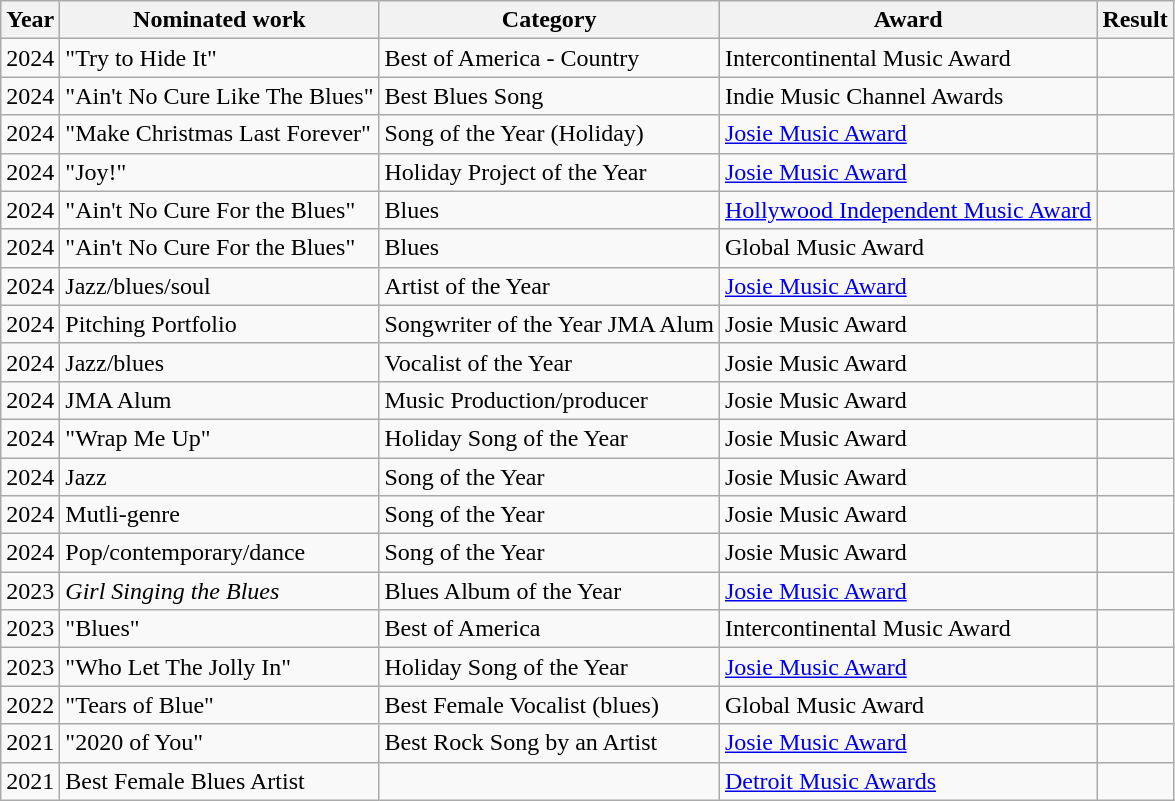<table class="wikitable sortable">
<tr>
<th>Year</th>
<th>Nominated work</th>
<th>Category</th>
<th>Award</th>
<th>Result</th>
</tr>
<tr>
<td>2024</td>
<td>"Try to Hide It"</td>
<td>Best of America - Country</td>
<td>Intercontinental Music Award</td>
<td></td>
</tr>
<tr>
<td>2024</td>
<td>"Ain't No Cure Like The Blues"</td>
<td>Best Blues Song</td>
<td>Indie Music Channel Awards</td>
<td></td>
</tr>
<tr>
<td>2024</td>
<td>"Make Christmas Last Forever"</td>
<td>Song of the Year (Holiday)</td>
<td><a href='#'>Josie Music Award</a></td>
<td></td>
</tr>
<tr>
<td>2024</td>
<td>"Joy!"</td>
<td>Holiday Project of the Year</td>
<td><a href='#'>Josie Music Award</a></td>
<td></td>
</tr>
<tr>
<td>2024</td>
<td>"Ain't No Cure For the Blues"</td>
<td>Blues</td>
<td><a href='#'>Hollywood Independent Music Award</a></td>
<td></td>
</tr>
<tr>
<td>2024</td>
<td>"Ain't No Cure For the Blues"</td>
<td>Blues</td>
<td>Global Music Award</td>
<td></td>
</tr>
<tr>
<td>2024</td>
<td>Jazz/blues/soul</td>
<td>Artist of the Year</td>
<td><a href='#'>Josie Music Award</a></td>
<td></td>
</tr>
<tr>
<td>2024</td>
<td>Pitching Portfolio</td>
<td>Songwriter of the Year JMA Alum</td>
<td Josie Music Awards>Josie Music Award</td>
<td></td>
</tr>
<tr>
<td>2024</td>
<td>Jazz/blues</td>
<td>Vocalist of the Year</td>
<td>Josie Music Award</td>
<td></td>
</tr>
<tr>
<td>2024</td>
<td>JMA Alum</td>
<td>Music Production/producer</td>
<td>Josie Music Award</td>
<td></td>
</tr>
<tr>
<td>2024</td>
<td>"Wrap Me Up"</td>
<td>Holiday Song of the Year</td>
<td>Josie Music Award</td>
<td></td>
</tr>
<tr>
<td>2024</td>
<td>Jazz</td>
<td>Song of the Year</td>
<td>Josie Music Award</td>
<td></td>
</tr>
<tr>
<td>2024</td>
<td>Mutli-genre</td>
<td>Song of the Year</td>
<td>Josie Music Award</td>
<td></td>
</tr>
<tr>
<td>2024</td>
<td>Pop/contemporary/dance</td>
<td>Song of the Year</td>
<td>Josie Music Award</td>
<td></td>
</tr>
<tr>
<td>2023</td>
<td><em>Girl Singing the Blues</em></td>
<td>Blues Album of the Year</td>
<td><a href='#'>Josie Music Award</a></td>
<td></td>
</tr>
<tr>
<td>2023</td>
<td>"Blues"</td>
<td>Best of America</td>
<td>Intercontinental Music Award</td>
<td></td>
</tr>
<tr>
<td>2023</td>
<td>"Who Let The Jolly In"</td>
<td>Holiday Song of the Year</td>
<td><a href='#'>Josie Music Award</a></td>
<td></td>
</tr>
<tr>
<td>2022</td>
<td>"Tears of Blue"</td>
<td>Best Female Vocalist (blues)</td>
<td>Global Music Award</td>
<td></td>
</tr>
<tr>
<td>2021</td>
<td>"2020 of You"</td>
<td>Best Rock Song by an Artist</td>
<td><a href='#'>Josie Music Award</a></td>
<td></td>
</tr>
<tr>
<td>2021</td>
<td>Best Female Blues Artist</td>
<td></td>
<td><a href='#'>Detroit Music Awards</a></td>
<td></td>
</tr>
</table>
